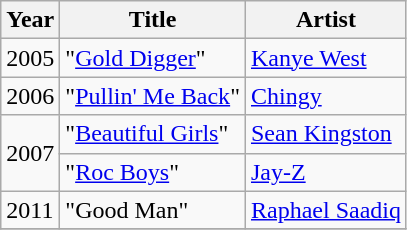<table class="wikitable sortable">
<tr>
<th>Year</th>
<th>Title</th>
<th>Artist</th>
</tr>
<tr>
<td>2005</td>
<td>"<a href='#'>Gold Digger</a>"</td>
<td><a href='#'>Kanye West</a></td>
</tr>
<tr>
<td>2006</td>
<td>"<a href='#'>Pullin' Me Back</a>"</td>
<td><a href='#'>Chingy</a></td>
</tr>
<tr>
<td rowspan=2>2007</td>
<td>"<a href='#'>Beautiful Girls</a>"</td>
<td><a href='#'>Sean Kingston</a></td>
</tr>
<tr>
<td>"<a href='#'>Roc Boys</a>"</td>
<td><a href='#'>Jay-Z</a></td>
</tr>
<tr>
<td>2011</td>
<td>"Good Man"</td>
<td><a href='#'>Raphael Saadiq</a></td>
</tr>
<tr>
</tr>
</table>
